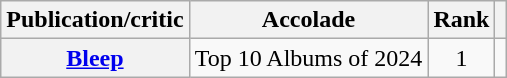<table class="wikitable sortable plainrowheaders">
<tr>
<th scope="col">Publication/critic</th>
<th scope="col">Accolade</th>
<th scope="col">Rank</th>
<th scope="col" class="unsortable"></th>
</tr>
<tr>
<th scope="row"><a href='#'>Bleep</a></th>
<td>Top 10 Albums of 2024</td>
<td style="text-align: center;">1</td>
<td style="text-align: center;"></td>
</tr>
</table>
